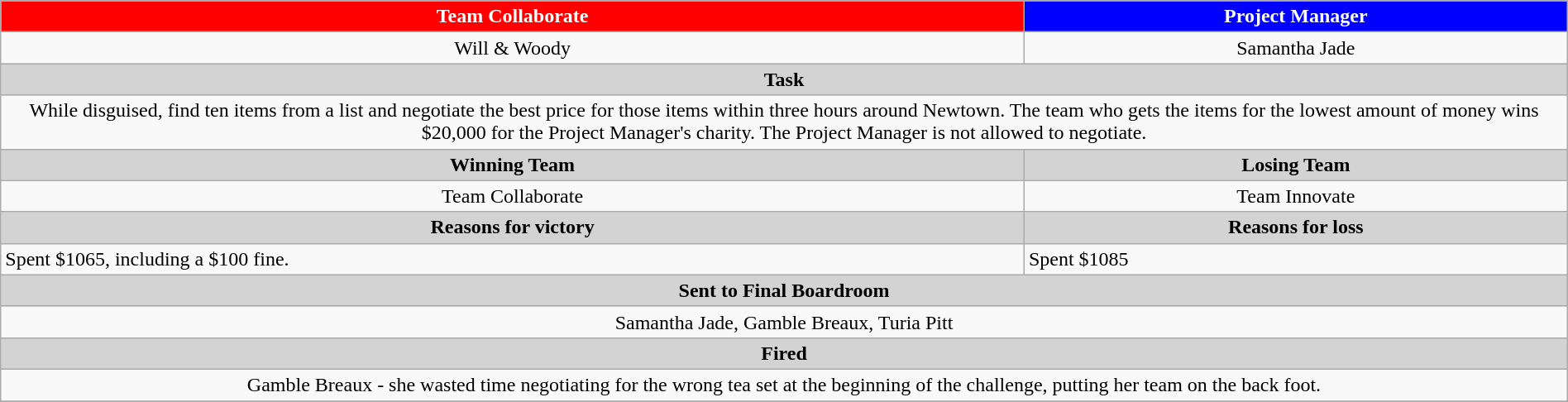<table class="wikitable" style="text-align: center; width:100%">
<tr>
<th style="text-align:center; background:red;color:white">Team Collaborate </th>
<th style="text-align:center; background:blue;color:white"> Project Manager</th>
</tr>
<tr>
<td>Will & Woody</td>
<td>Samantha Jade</td>
</tr>
<tr>
<th colspan="2" style="text-align:center; background:lightgrey;">Task</th>
</tr>
<tr>
<td colspan="2">While disguised, find ten items from a list and negotiate the best price for those items within three hours around Newtown. The team who gets the items for the lowest amount of money wins $20,000 for the Project Manager's charity. The Project Manager is not allowed to negotiate.</td>
</tr>
<tr>
<th style="text-align:center; background:lightgrey;">Winning Team</th>
<th style="text-align:center; background:lightgrey;">Losing Team</th>
</tr>
<tr>
<td>Team Collaborate</td>
<td>Team Innovate</td>
</tr>
<tr>
<th style="text-align:center; background:lightgrey;">Reasons for victory</th>
<th style="text-align:center; background:lightgrey;">Reasons for loss</th>
</tr>
<tr style="text-align: left; ">
<td>Spent $1065, including a $100 fine.</td>
<td>Spent $1085</td>
</tr>
<tr>
<th colspan="2" style="text-align:center; background:lightgrey;">Sent to Final Boardroom</th>
</tr>
<tr>
<td colspan="2">Samantha Jade, Gamble Breaux, Turia Pitt</td>
</tr>
<tr>
<th colspan="2" style="text-align:center; background:lightgrey;">Fired</th>
</tr>
<tr>
<td colspan="2">Gamble Breaux - she wasted time negotiating for the wrong tea set at the beginning of the challenge, putting her team on the back foot.</td>
</tr>
<tr>
</tr>
</table>
